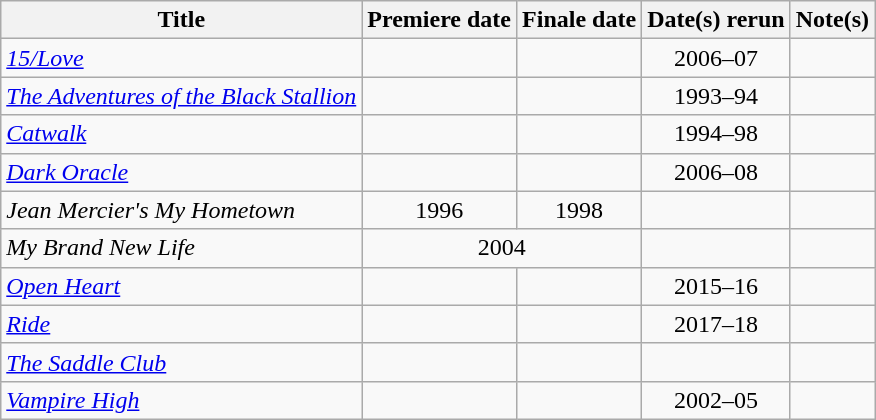<table class="wikitable plainrowheaders sortable" style="text-align:center;">
<tr>
<th scope="col">Title</th>
<th scope="col">Premiere date</th>
<th scope="col">Finale date</th>
<th scope="col">Date(s) rerun</th>
<th class="unsortable">Note(s)</th>
</tr>
<tr>
<td scope="row" style="text-align:left;"><em><a href='#'>15/Love</a></em></td>
<td></td>
<td></td>
<td>2006–07</td>
<td></td>
</tr>
<tr>
<td scope="row" style="text-align:left;"><em><a href='#'>The Adventures of the Black Stallion</a></em></td>
<td></td>
<td></td>
<td>1993–94</td>
<td></td>
</tr>
<tr>
<td scope="row" style="text-align:left;"><em><a href='#'>Catwalk</a></em></td>
<td></td>
<td></td>
<td>1994–98</td>
<td></td>
</tr>
<tr>
<td scope="row" style="text-align:left;"><em><a href='#'>Dark Oracle</a></em></td>
<td></td>
<td></td>
<td>2006–08</td>
<td></td>
</tr>
<tr>
<td scope="row" style="text-align:left;"><em>Jean Mercier's My Hometown</em></td>
<td>1996</td>
<td>1998</td>
<td></td>
<td></td>
</tr>
<tr>
<td scope="row" style="text-align:left;"><em>My Brand New Life</em></td>
<td colspan=2>2004</td>
<td></td>
<td></td>
</tr>
<tr>
<td scope="row" style="text-align:left;"><em><a href='#'>Open Heart</a></em></td>
<td></td>
<td></td>
<td>2015–16</td>
<td></td>
</tr>
<tr>
<td scope="row" style="text-align:left;"><em><a href='#'>Ride</a></em></td>
<td></td>
<td></td>
<td>2017–18</td>
<td></td>
</tr>
<tr>
<td scope="row" style="text-align:left;"><em><a href='#'>The Saddle Club</a></em></td>
<td></td>
<td></td>
<td></td>
<td></td>
</tr>
<tr>
<td scope="row" style="text-align:left;"><em><a href='#'>Vampire High</a></em></td>
<td></td>
<td></td>
<td>2002–05</td>
<td></td>
</tr>
</table>
